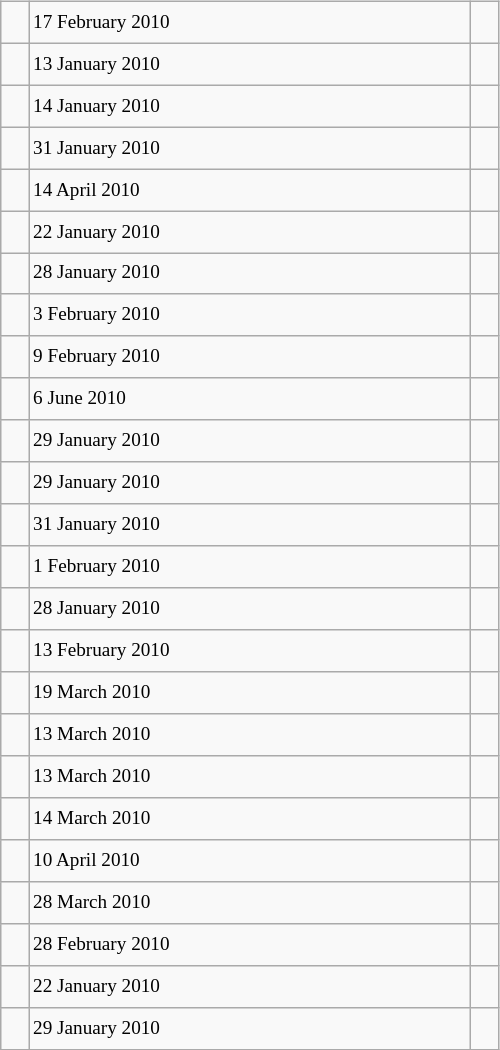<table class="wikitable" style="font-size: 80%; float: left; width: 26em; margin-right: 1em; height: 700px">
<tr>
<td></td>
<td>17 February 2010</td>
<td></td>
</tr>
<tr>
<td></td>
<td>13 January 2010</td>
<td></td>
</tr>
<tr>
<td></td>
<td>14 January 2010</td>
<td></td>
</tr>
<tr>
<td></td>
<td>31 January 2010</td>
<td></td>
</tr>
<tr>
<td></td>
<td>14 April 2010</td>
<td></td>
</tr>
<tr>
<td></td>
<td>22 January 2010</td>
<td></td>
</tr>
<tr>
<td></td>
<td>28 January 2010</td>
<td></td>
</tr>
<tr>
<td></td>
<td>3 February 2010</td>
<td></td>
</tr>
<tr>
<td></td>
<td>9 February 2010</td>
<td></td>
</tr>
<tr>
<td></td>
<td>6 June 2010</td>
<td></td>
</tr>
<tr>
<td></td>
<td>29 January 2010</td>
<td></td>
</tr>
<tr>
<td></td>
<td>29 January 2010</td>
<td></td>
</tr>
<tr>
<td></td>
<td>31 January 2010</td>
<td></td>
</tr>
<tr>
<td></td>
<td>1 February 2010</td>
<td></td>
</tr>
<tr>
<td></td>
<td>28 January 2010</td>
<td></td>
</tr>
<tr>
<td></td>
<td>13 February 2010</td>
<td></td>
</tr>
<tr>
<td></td>
<td>19 March 2010</td>
<td></td>
</tr>
<tr>
<td></td>
<td>13 March 2010</td>
<td></td>
</tr>
<tr>
<td></td>
<td>13 March 2010</td>
<td></td>
</tr>
<tr>
<td></td>
<td>14 March 2010</td>
<td></td>
</tr>
<tr>
<td></td>
<td>10 April 2010</td>
<td></td>
</tr>
<tr>
<td></td>
<td>28 March 2010</td>
<td></td>
</tr>
<tr>
<td></td>
<td>28 February 2010</td>
<td></td>
</tr>
<tr>
<td></td>
<td>22 January 2010</td>
<td></td>
</tr>
<tr>
<td></td>
<td>29 January 2010</td>
<td></td>
</tr>
</table>
